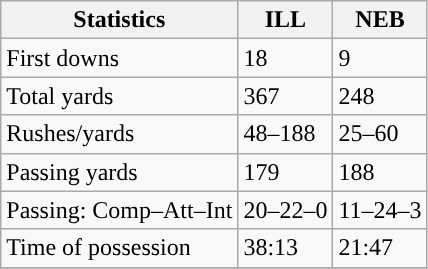<table class="wikitable" style="float: left;">
<tr>
<th>Statistics</th>
<th>ILL</th>
<th>NEB</th>
</tr>
<tr>
<td>First downs</td>
<td>18</td>
<td>9</td>
</tr>
<tr>
<td>Total yards</td>
<td>367</td>
<td>248</td>
</tr>
<tr>
<td>Rushes/yards</td>
<td>48–188</td>
<td>25–60</td>
</tr>
<tr>
<td>Passing yards</td>
<td>179</td>
<td>188</td>
</tr>
<tr>
<td>Passing: Comp–Att–Int</td>
<td>20–22–0</td>
<td>11–24–3</td>
</tr>
<tr>
<td>Time of possession</td>
<td>38:13</td>
<td>21:47</td>
</tr>
<tr>
</tr>
</table>
